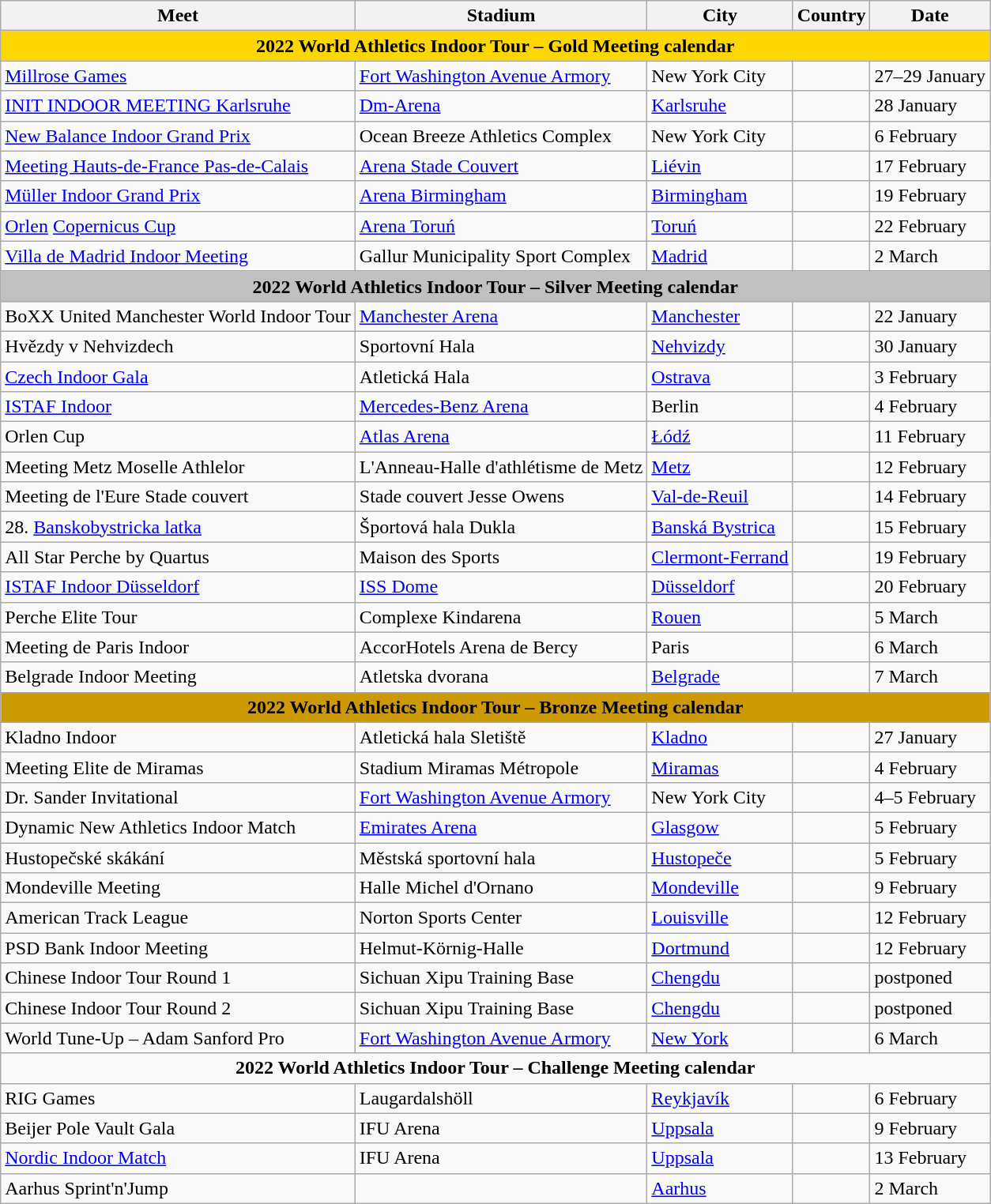<table class="wikitable sortable">
<tr>
<th>Meet</th>
<th>Stadium</th>
<th>City</th>
<th>Country</th>
<th>Date</th>
</tr>
<tr>
<td align=center colspan=5 bgcolor="gold"><strong>2022 World Athletics Indoor Tour – Gold Meeting calendar</strong></td>
</tr>
<tr>
<td><a href='#'>Millrose Games</a></td>
<td><a href='#'>Fort Washington Avenue Armory</a></td>
<td>New York City</td>
<td></td>
<td>27–29 January</td>
</tr>
<tr>
<td><a href='#'>INIT INDOOR MEETING Karlsruhe</a></td>
<td><a href='#'>Dm-Arena</a></td>
<td><a href='#'>Karlsruhe</a></td>
<td></td>
<td>28 January</td>
</tr>
<tr>
<td><a href='#'>New Balance Indoor Grand Prix</a></td>
<td>Ocean Breeze Athletics Complex</td>
<td>New York City</td>
<td></td>
<td>6 February</td>
</tr>
<tr>
<td><a href='#'>Meeting Hauts-de-France Pas-de-Calais</a></td>
<td><a href='#'>Arena Stade Couvert</a></td>
<td><a href='#'>Liévin</a></td>
<td></td>
<td>17 February</td>
</tr>
<tr>
<td><a href='#'>Müller Indoor Grand Prix</a></td>
<td><a href='#'>Arena Birmingham</a></td>
<td><a href='#'>Birmingham</a></td>
<td></td>
<td>19 February</td>
</tr>
<tr>
<td><a href='#'>Orlen</a> <a href='#'>Copernicus Cup</a></td>
<td><a href='#'>Arena Toruń</a></td>
<td><a href='#'>Toruń</a></td>
<td></td>
<td>22 February</td>
</tr>
<tr>
<td><a href='#'>Villa de Madrid Indoor Meeting</a></td>
<td>Gallur Municipality Sport Complex</td>
<td><a href='#'>Madrid</a></td>
<td></td>
<td>2 March</td>
</tr>
<tr>
<td align=center colspan=5 bgcolor="silver"><strong>2022 World Athletics Indoor Tour – Silver Meeting calendar</strong></td>
</tr>
<tr>
<td>BoXX United Manchester World Indoor Tour</td>
<td><a href='#'>Manchester Arena</a></td>
<td><a href='#'>Manchester</a></td>
<td></td>
<td>22 January</td>
</tr>
<tr>
<td>Hvězdy v Nehvizdech</td>
<td>Sportovní Hala</td>
<td><a href='#'>Nehvizdy</a></td>
<td></td>
<td>30 January</td>
</tr>
<tr>
<td><a href='#'>Czech Indoor Gala</a></td>
<td>Atletická Hala</td>
<td><a href='#'>Ostrava</a></td>
<td></td>
<td>3 February</td>
</tr>
<tr>
<td><a href='#'>ISTAF Indoor</a></td>
<td><a href='#'>Mercedes-Benz Arena</a></td>
<td>Berlin</td>
<td></td>
<td>4 February</td>
</tr>
<tr>
<td>Orlen Cup</td>
<td><a href='#'>Atlas Arena</a></td>
<td><a href='#'>Łódź</a></td>
<td></td>
<td>11 February</td>
</tr>
<tr>
<td>Meeting Metz Moselle Athlelor</td>
<td>L'Anneau-Halle d'athlétisme de Metz</td>
<td><a href='#'>Metz</a></td>
<td></td>
<td>12 February</td>
</tr>
<tr>
<td>Meeting de l'Eure	Stade couvert</td>
<td>Stade couvert Jesse Owens</td>
<td><a href='#'>Val-de-Reuil</a></td>
<td></td>
<td>14 February</td>
</tr>
<tr>
<td>28. <a href='#'>Banskobystricka latka</a></td>
<td>Športová hala Dukla</td>
<td><a href='#'>Banská Bystrica</a></td>
<td></td>
<td>15 February</td>
</tr>
<tr>
<td>All Star Perche by Quartus</td>
<td>Maison des Sports</td>
<td><a href='#'>Clermont-Ferrand</a></td>
<td></td>
<td>19 February</td>
</tr>
<tr>
<td><a href='#'>ISTAF Indoor Düsseldorf</a></td>
<td><a href='#'>ISS Dome</a></td>
<td><a href='#'>Düsseldorf</a></td>
<td></td>
<td>20 February</td>
</tr>
<tr>
<td>Perche Elite Tour</td>
<td>Complexe Kindarena</td>
<td><a href='#'>Rouen</a></td>
<td></td>
<td>5 March</td>
</tr>
<tr>
<td>Meeting de Paris Indoor</td>
<td>AccorHotels Arena de Bercy</td>
<td>Paris</td>
<td></td>
<td>6 March</td>
</tr>
<tr>
<td>Belgrade Indoor Meeting</td>
<td>Atletska dvorana</td>
<td><a href='#'>Belgrade</a></td>
<td></td>
<td>7 March</td>
</tr>
<tr>
<td align=center colspan=5 bgcolor=cc9900><strong>2022 World Athletics Indoor Tour – Bronze Meeting calendar</strong></td>
</tr>
<tr>
<td>Kladno Indoor</td>
<td>Atletická hala Sletiště</td>
<td><a href='#'>Kladno</a></td>
<td></td>
<td>27 January</td>
</tr>
<tr>
<td>Meeting Elite de Miramas</td>
<td>Stadium Miramas Métropole</td>
<td><a href='#'>Miramas</a></td>
<td></td>
<td>4 February</td>
</tr>
<tr>
<td>Dr. Sander Invitational</td>
<td><a href='#'>Fort Washington Avenue Armory</a></td>
<td>New York City</td>
<td></td>
<td>4–5 February</td>
</tr>
<tr>
<td>Dynamic New Athletics Indoor Match</td>
<td><a href='#'>Emirates Arena</a></td>
<td><a href='#'>Glasgow</a></td>
<td></td>
<td>5 February</td>
</tr>
<tr>
<td>Hustopečské skákání</td>
<td>Městská sportovní hala</td>
<td><a href='#'>Hustopeče</a></td>
<td></td>
<td>5 February</td>
</tr>
<tr>
<td>Mondeville Meeting</td>
<td>Halle Michel d'Ornano</td>
<td><a href='#'>Mondeville</a></td>
<td></td>
<td>9 February</td>
</tr>
<tr>
<td>American Track League</td>
<td>Norton Sports Center</td>
<td><a href='#'>Louisville</a></td>
<td></td>
<td>12 February</td>
</tr>
<tr>
<td>PSD Bank Indoor Meeting</td>
<td>Helmut-Körnig-Halle</td>
<td><a href='#'>Dortmund</a></td>
<td></td>
<td>12 February</td>
</tr>
<tr>
<td>Chinese Indoor Tour Round 1</td>
<td>Sichuan Xipu Training Base</td>
<td><a href='#'>Chengdu</a></td>
<td></td>
<td>postponed</td>
</tr>
<tr>
<td>Chinese Indoor Tour Round 2</td>
<td>Sichuan Xipu Training Base</td>
<td><a href='#'>Chengdu</a></td>
<td></td>
<td>postponed</td>
</tr>
<tr>
<td>World Tune-Up – Adam Sanford Pro</td>
<td><a href='#'>Fort Washington Avenue Armory</a></td>
<td><a href='#'>New York</a></td>
<td></td>
<td>6 March</td>
</tr>
<tr>
<td align=center colspan=5><strong>2022 World Athletics Indoor Tour – Challenge Meeting calendar</strong></td>
</tr>
<tr>
<td>RIG Games</td>
<td>Laugardalshöll</td>
<td><a href='#'>Reykjavík</a></td>
<td></td>
<td>6 February</td>
</tr>
<tr>
<td>Beijer Pole Vault Gala</td>
<td>IFU Arena</td>
<td><a href='#'>Uppsala</a></td>
<td></td>
<td>9 February</td>
</tr>
<tr>
<td><a href='#'>Nordic Indoor Match</a></td>
<td>IFU Arena</td>
<td><a href='#'>Uppsala</a></td>
<td></td>
<td>13 February</td>
</tr>
<tr>
<td>Aarhus Sprint'n'Jump</td>
<td></td>
<td><a href='#'>Aarhus</a></td>
<td></td>
<td>2 March</td>
</tr>
</table>
